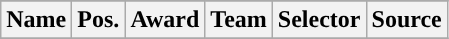<table class="wikitable sortable" style="text-align: center">
<tr>
</tr>
<tr>
<th>Name</th>
<th>Pos.</th>
<th>Award</th>
<th>Team</th>
<th>Selector</th>
<th>Source</th>
</tr>
<tr>
</tr>
</table>
